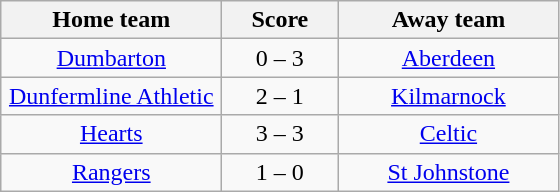<table class="wikitable" style="text-align: center">
<tr>
<th width=140>Home team</th>
<th width=70>Score</th>
<th width=140>Away team</th>
</tr>
<tr>
<td><a href='#'>Dumbarton</a></td>
<td>0 – 3</td>
<td><a href='#'>Aberdeen</a></td>
</tr>
<tr>
<td><a href='#'>Dunfermline Athletic</a></td>
<td>2 – 1</td>
<td><a href='#'>Kilmarnock</a></td>
</tr>
<tr>
<td><a href='#'>Hearts</a></td>
<td>3 – 3</td>
<td><a href='#'>Celtic</a></td>
</tr>
<tr>
<td><a href='#'>Rangers</a></td>
<td>1 – 0</td>
<td><a href='#'>St Johnstone</a></td>
</tr>
</table>
